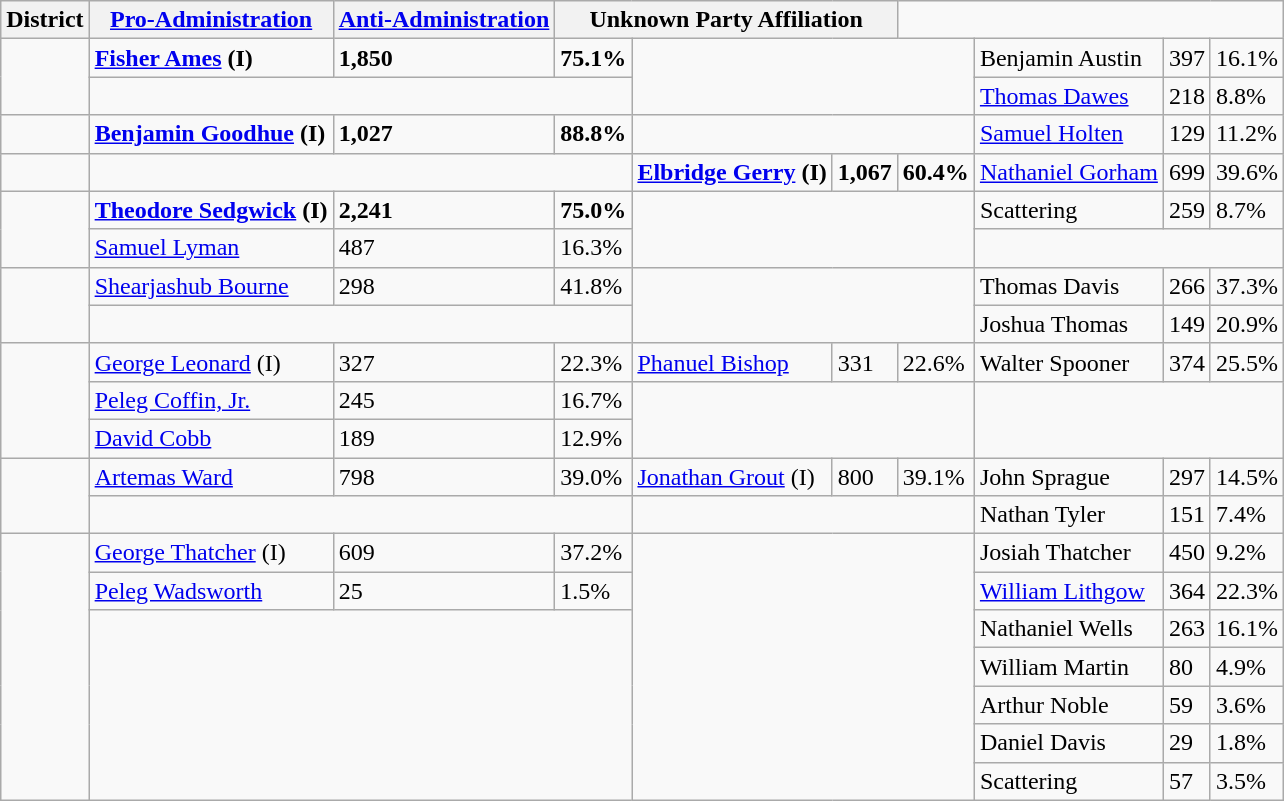<table class=wikitable>
<tr>
<th>District</th>
<th><a href='#'>Pro-Administration</a></th>
<th><a href='#'>Anti-Administration</a></th>
<th colspan="3">Unknown Party Affiliation</th>
</tr>
<tr>
<td rowspan=2></td>
<td><strong><a href='#'>Fisher Ames</a> (I)</strong></td>
<td><strong>1,850</strong></td>
<td><strong>75.1%</strong></td>
<td colspan=3 rowspan=2></td>
<td>Benjamin Austin</td>
<td>397</td>
<td>16.1%</td>
</tr>
<tr>
<td colspan=3></td>
<td><a href='#'>Thomas Dawes</a></td>
<td>218</td>
<td>8.8%</td>
</tr>
<tr>
<td></td>
<td><strong><a href='#'>Benjamin Goodhue</a> (I)</strong></td>
<td><strong>1,027</strong></td>
<td><strong>88.8%</strong></td>
<td colspan=3></td>
<td><a href='#'>Samuel Holten</a></td>
<td>129</td>
<td>11.2%</td>
</tr>
<tr>
<td></td>
<td colspan=3></td>
<td><strong><a href='#'>Elbridge Gerry</a> (I)</strong></td>
<td><strong>1,067</strong></td>
<td><strong>60.4%</strong></td>
<td><a href='#'>Nathaniel Gorham</a></td>
<td>699</td>
<td>39.6%</td>
</tr>
<tr>
<td rowspan=2></td>
<td><strong><a href='#'>Theodore Sedgwick</a> (I)</strong></td>
<td><strong>2,241</strong></td>
<td><strong>75.0%</strong></td>
<td colspan=3 rowspan=2></td>
<td>Scattering</td>
<td>259</td>
<td>8.7%</td>
</tr>
<tr>
<td><a href='#'>Samuel Lyman</a></td>
<td>487</td>
<td>16.3%</td>
<td colspan=3></td>
</tr>
<tr>
<td rowspan=2></td>
<td><a href='#'>Shearjashub Bourne</a></td>
<td>298</td>
<td>41.8%</td>
<td colspan=3 rowspan=2></td>
<td>Thomas Davis</td>
<td>266</td>
<td>37.3%</td>
</tr>
<tr>
<td colspan=3></td>
<td>Joshua Thomas</td>
<td>149</td>
<td>20.9%</td>
</tr>
<tr>
<td rowspan=3></td>
<td><a href='#'>George Leonard</a> (I)</td>
<td>327</td>
<td>22.3%</td>
<td><a href='#'>Phanuel Bishop</a></td>
<td>331</td>
<td>22.6%</td>
<td>Walter Spooner</td>
<td>374</td>
<td>25.5%</td>
</tr>
<tr>
<td><a href='#'>Peleg Coffin, Jr.</a></td>
<td>245</td>
<td>16.7%</td>
<td colspan=3 rowspan=2></td>
<td colspan=3 rowspan=2></td>
</tr>
<tr>
<td><a href='#'>David Cobb</a></td>
<td>189</td>
<td>12.9%</td>
</tr>
<tr>
<td rowspan=2></td>
<td><a href='#'>Artemas Ward</a></td>
<td>798</td>
<td>39.0%</td>
<td><a href='#'>Jonathan Grout</a> (I)</td>
<td>800</td>
<td>39.1%</td>
<td>John Sprague</td>
<td>297</td>
<td>14.5%</td>
</tr>
<tr>
<td colspan=3></td>
<td colspan=3></td>
<td>Nathan Tyler</td>
<td>151</td>
<td>7.4%</td>
</tr>
<tr>
<td rowspan=7></td>
<td><a href='#'>George Thatcher</a> (I)</td>
<td>609</td>
<td>37.2%</td>
<td colspan=3 rowspan=7></td>
<td>Josiah Thatcher</td>
<td>450</td>
<td>9.2%</td>
</tr>
<tr>
<td><a href='#'>Peleg Wadsworth</a></td>
<td>25</td>
<td>1.5%</td>
<td><a href='#'>William Lithgow</a></td>
<td>364</td>
<td>22.3%</td>
</tr>
<tr>
<td rowspan=5 colspan=3></td>
<td>Nathaniel Wells</td>
<td>263</td>
<td>16.1%</td>
</tr>
<tr>
<td>William Martin</td>
<td>80</td>
<td>4.9%</td>
</tr>
<tr>
<td>Arthur Noble</td>
<td>59</td>
<td>3.6%</td>
</tr>
<tr>
<td>Daniel Davis</td>
<td>29</td>
<td>1.8%</td>
</tr>
<tr>
<td>Scattering</td>
<td>57</td>
<td>3.5%</td>
</tr>
</table>
